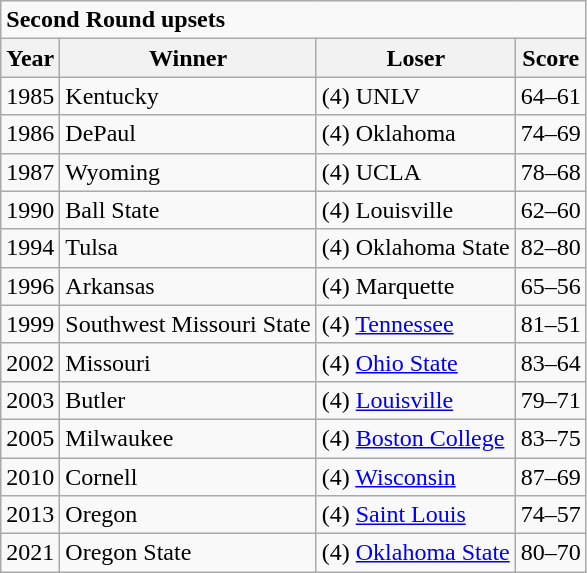<table class="wikitable">
<tr>
<td colspan=4><strong>Second Round upsets</strong></td>
</tr>
<tr>
<th>Year</th>
<th>Winner</th>
<th>Loser</th>
<th>Score</th>
</tr>
<tr>
<td>1985</td>
<td>Kentucky</td>
<td>(4) UNLV</td>
<td>64–61</td>
</tr>
<tr>
<td>1986</td>
<td>DePaul</td>
<td>(4) Oklahoma</td>
<td>74–69</td>
</tr>
<tr>
<td>1987</td>
<td>Wyoming</td>
<td>(4) UCLA</td>
<td>78–68</td>
</tr>
<tr>
<td>1990</td>
<td>Ball State</td>
<td>(4) Louisville</td>
<td>62–60</td>
</tr>
<tr>
<td>1994</td>
<td>Tulsa</td>
<td>(4) Oklahoma State</td>
<td>82–80</td>
</tr>
<tr>
<td>1996</td>
<td>Arkansas</td>
<td>(4) Marquette</td>
<td>65–56</td>
</tr>
<tr>
<td>1999</td>
<td>Southwest Missouri State</td>
<td>(4) <a href='#'>Tennessee</a></td>
<td>81–51</td>
</tr>
<tr>
<td>2002</td>
<td>Missouri</td>
<td>(4) <a href='#'>Ohio State</a></td>
<td>83–64</td>
</tr>
<tr>
<td>2003</td>
<td>Butler</td>
<td>(4) <a href='#'>Louisville</a></td>
<td>79–71</td>
</tr>
<tr>
<td>2005</td>
<td>Milwaukee</td>
<td>(4) <a href='#'>Boston College</a></td>
<td>83–75</td>
</tr>
<tr>
<td>2010</td>
<td>Cornell</td>
<td>(4) <a href='#'>Wisconsin</a></td>
<td>87–69</td>
</tr>
<tr>
<td>2013</td>
<td>Oregon</td>
<td>(4) <a href='#'>Saint Louis</a></td>
<td>74–57</td>
</tr>
<tr>
<td>2021</td>
<td>Oregon State</td>
<td>(4) <a href='#'>Oklahoma State</a></td>
<td>80–70</td>
</tr>
</table>
